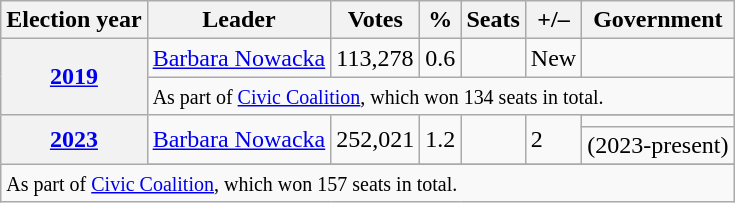<table class=wikitable>
<tr>
<th>Election year</th>
<th>Leader</th>
<th>Votes</th>
<th>%</th>
<th>Seats</th>
<th>+/–</th>
<th>Government</th>
</tr>
<tr>
<th rowspan="2"><a href='#'>2019</a></th>
<td><a href='#'>Barbara Nowacka</a></td>
<td>113,278</td>
<td>0.6</td>
<td></td>
<td>New</td>
<td></td>
</tr>
<tr>
<td colspan="7"><small>As part of <a href='#'>Civic Coalition</a>, which won 134 seats in total.</small></td>
</tr>
<tr>
<th rowspan="4"><a href='#'>2023</a></th>
<td rowspan="3"><a href='#'>Barbara Nowacka</a></td>
<td rowspan="3">252,021</td>
<td rowspan="3">1.2</td>
<td rowspan="3"></td>
<td rowspan="3"> 2</td>
</tr>
<tr>
<td></td>
</tr>
<tr>
<td> (2023-present)</td>
</tr>
<tr>
</tr>
<tr>
<td colspan="7"><small>As part of <a href='#'>Civic Coalition</a>, which won 157 seats in total.</small></td>
</tr>
</table>
